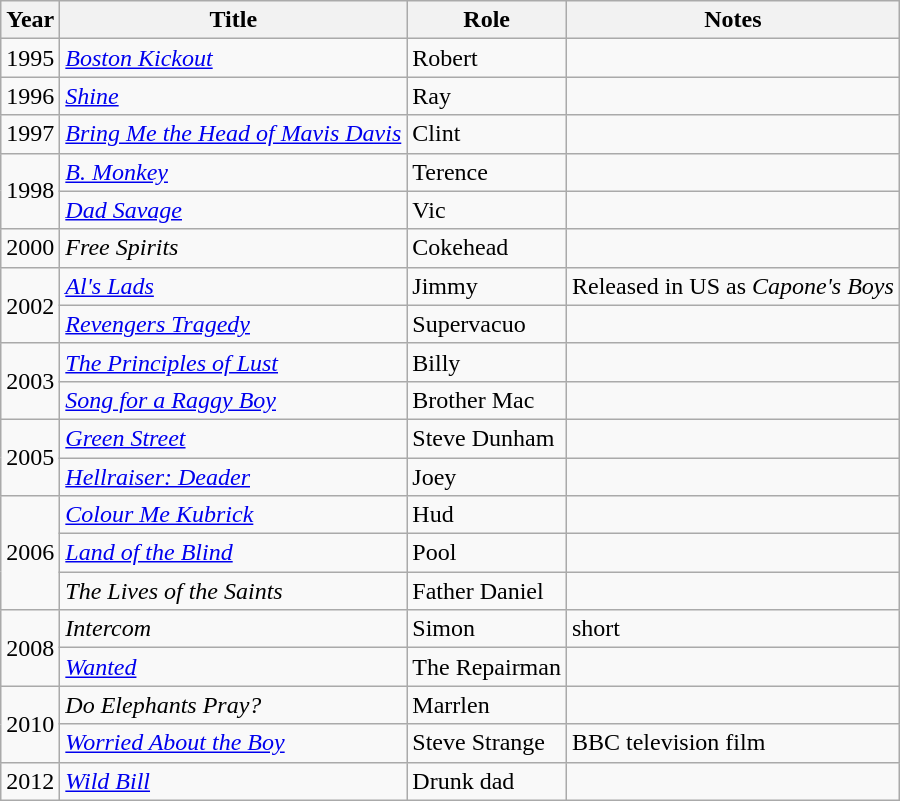<table class = "wikitable sortable">
<tr>
<th>Year</th>
<th>Title</th>
<th>Role</th>
<th class = "unsortable">Notes</th>
</tr>
<tr>
<td>1995</td>
<td><em><a href='#'>Boston Kickout</a></em></td>
<td>Robert</td>
<td></td>
</tr>
<tr>
<td>1996</td>
<td><em><a href='#'>Shine</a></em></td>
<td>Ray</td>
<td></td>
</tr>
<tr>
<td>1997</td>
<td><em><a href='#'>Bring Me the Head of Mavis Davis</a></em></td>
<td>Clint</td>
<td></td>
</tr>
<tr>
<td rowspan="2">1998</td>
<td><em><a href='#'>B. Monkey</a></em></td>
<td>Terence</td>
<td></td>
</tr>
<tr>
<td><em><a href='#'>Dad Savage</a></em></td>
<td>Vic</td>
<td></td>
</tr>
<tr>
<td>2000</td>
<td><em>Free Spirits</em></td>
<td>Cokehead</td>
<td></td>
</tr>
<tr>
<td rowspan="2">2002</td>
<td><em><a href='#'>Al's Lads</a></em></td>
<td>Jimmy</td>
<td>Released in US as <em>Capone's Boys</em></td>
</tr>
<tr>
<td><em><a href='#'>Revengers Tragedy</a></em></td>
<td>Supervacuo</td>
<td></td>
</tr>
<tr>
<td rowspan="2">2003</td>
<td><em><a href='#'>The Principles of Lust</a></em></td>
<td>Billy</td>
<td></td>
</tr>
<tr>
<td><em><a href='#'>Song for a Raggy Boy</a></em></td>
<td>Brother Mac</td>
<td></td>
</tr>
<tr>
<td rowspan="2">2005</td>
<td><em><a href='#'>Green Street</a></em></td>
<td>Steve Dunham</td>
<td></td>
</tr>
<tr>
<td><em><a href='#'>Hellraiser: Deader</a></em></td>
<td>Joey</td>
<td></td>
</tr>
<tr>
<td rowspan="3">2006</td>
<td><em><a href='#'>Colour Me Kubrick</a></em></td>
<td>Hud</td>
<td></td>
</tr>
<tr>
<td><em><a href='#'>Land of the Blind</a></em></td>
<td>Pool</td>
<td></td>
</tr>
<tr>
<td><em>The Lives of the Saints</em></td>
<td>Father Daniel</td>
<td></td>
</tr>
<tr>
<td rowspan="2">2008</td>
<td><em>Intercom</em></td>
<td>Simon</td>
<td>short</td>
</tr>
<tr>
<td><em><a href='#'>Wanted</a></em></td>
<td>The Repairman</td>
<td></td>
</tr>
<tr>
<td rowspan="2">2010</td>
<td><em>Do Elephants Pray?</em></td>
<td>Marrlen</td>
<td></td>
</tr>
<tr>
<td><em><a href='#'>Worried About the Boy</a></em></td>
<td>Steve Strange</td>
<td>BBC television film</td>
</tr>
<tr>
<td>2012</td>
<td><em><a href='#'>Wild Bill</a></em></td>
<td>Drunk dad</td>
<td></td>
</tr>
</table>
